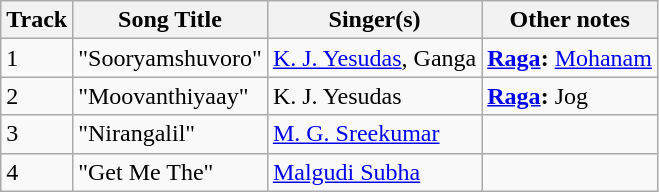<table class="wikitable">
<tr>
<th>Track</th>
<th>Song Title</th>
<th>Singer(s)</th>
<th>Other notes</th>
</tr>
<tr>
<td>1</td>
<td>"Sooryamshuvoro"</td>
<td><a href='#'>K. J. Yesudas</a>, Ganga</td>
<td><strong><a href='#'>Raga</a>:</strong> <a href='#'>Mohanam</a></td>
</tr>
<tr>
<td>2</td>
<td>"Moovanthiyaay"</td>
<td>K. J. Yesudas</td>
<td><strong><a href='#'>Raga</a>:</strong> Jog</td>
</tr>
<tr>
<td>3</td>
<td>"Nirangalil"</td>
<td><a href='#'>M. G. Sreekumar</a></td>
<td></td>
</tr>
<tr>
<td>4</td>
<td>"Get Me The"</td>
<td><a href='#'>Malgudi Subha</a></td>
<td></td>
</tr>
</table>
